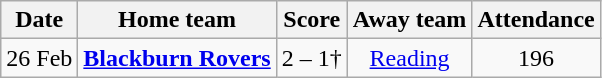<table class="wikitable" style="text-align:center">
<tr>
<th>Date</th>
<th>Home team</th>
<th>Score</th>
<th>Away team</th>
<th>Attendance</th>
</tr>
<tr>
<td>26 Feb</td>
<td><strong><a href='#'>Blackburn Rovers</a></strong></td>
<td>2 – 1†</td>
<td><a href='#'>Reading</a></td>
<td>196</td>
</tr>
</table>
